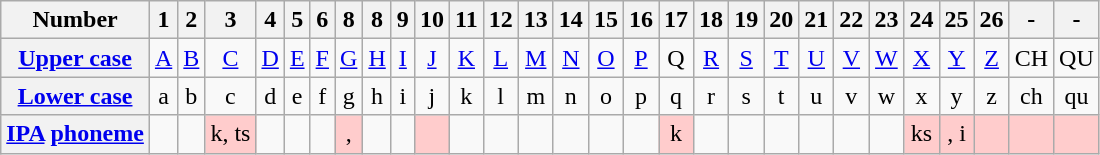<table class="wikitable" style="text-align:center; table-layout:fixed">
<tr>
<th>Number</th>
<th>1</th>
<th>2</th>
<th>3</th>
<th>4</th>
<th>5</th>
<th>6</th>
<th>8</th>
<th>8</th>
<th>9</th>
<th>10</th>
<th>11</th>
<th>12</th>
<th>13</th>
<th>14</th>
<th>15</th>
<th>16</th>
<th>17</th>
<th>18</th>
<th>19</th>
<th>20</th>
<th>21</th>
<th>22</th>
<th>23</th>
<th>24</th>
<th>25</th>
<th>26</th>
<th>-</th>
<th>-</th>
</tr>
<tr>
<th><a href='#'>Upper case</a></th>
<td><a href='#'>A</a></td>
<td><a href='#'>B</a></td>
<td><a href='#'>C</a></td>
<td><a href='#'>D</a></td>
<td><a href='#'>E</a></td>
<td><a href='#'>F</a></td>
<td><a href='#'>G</a></td>
<td><a href='#'>H</a></td>
<td><a href='#'>I</a></td>
<td><a href='#'>J</a></td>
<td><a href='#'>K</a></td>
<td><a href='#'>L</a></td>
<td><a href='#'>M</a></td>
<td><a href='#'>N</a></td>
<td><a href='#'>O</a></td>
<td><a href='#'>P</a></td>
<td>Q</td>
<td><a href='#'>R</a></td>
<td><a href='#'>S</a></td>
<td><a href='#'>T</a></td>
<td><a href='#'>U</a></td>
<td><a href='#'>V</a></td>
<td><a href='#'>W</a></td>
<td><a href='#'>X</a></td>
<td><a href='#'>Y</a></td>
<td><a href='#'>Z</a></td>
<td>CH</td>
<td>QU</td>
</tr>
<tr>
<th><a href='#'>Lower case</a></th>
<td>a</td>
<td>b</td>
<td>c</td>
<td>d</td>
<td>e</td>
<td>f</td>
<td>g</td>
<td>h</td>
<td>i</td>
<td>j</td>
<td>k</td>
<td>l</td>
<td>m</td>
<td>n</td>
<td>o</td>
<td>p</td>
<td>q</td>
<td>r</td>
<td>s</td>
<td>t</td>
<td>u</td>
<td>v</td>
<td>w</td>
<td>x</td>
<td>y</td>
<td>z</td>
<td>ch</td>
<td>qu</td>
</tr>
<tr>
<th><a href='#'>IPA</a> <a href='#'>phoneme</a></th>
<td></td>
<td></td>
<td style="background-color:#fcc">k, ts</td>
<td></td>
<td></td>
<td></td>
<td style="background-color:#fcc">, </td>
<td></td>
<td></td>
<td style="background-color:#fcc"></td>
<td></td>
<td></td>
<td></td>
<td></td>
<td></td>
<td></td>
<td style="background-color:#fcc">k</td>
<td></td>
<td></td>
<td></td>
<td></td>
<td></td>
<td></td>
<td style="background-color:#fcc">ks</td>
<td style="background-color:#fcc">, i</td>
<td style="background-color:#fcc"></td>
<td style="background-color:#fcc"></td>
<td style="background-color:#fcc"></td>
</tr>
</table>
